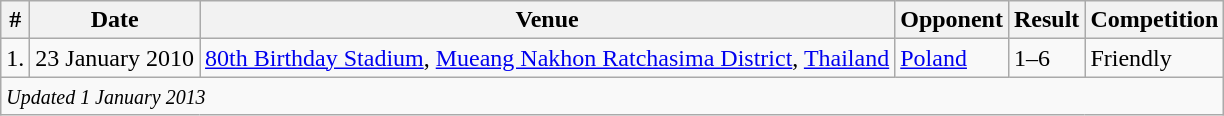<table class="wikitable">
<tr>
<th>#</th>
<th>Date</th>
<th>Venue</th>
<th>Opponent</th>
<th>Result</th>
<th>Competition</th>
</tr>
<tr>
<td>1.</td>
<td>23 January 2010</td>
<td><a href='#'>80th Birthday Stadium</a>, <a href='#'>Mueang Nakhon Ratchasima District</a>, <a href='#'>Thailand</a></td>
<td> <a href='#'>Poland</a></td>
<td>1–6</td>
<td>Friendly</td>
</tr>
<tr>
<td colspan="12"><small><em>Updated 1 January 2013</em></small></td>
</tr>
</table>
